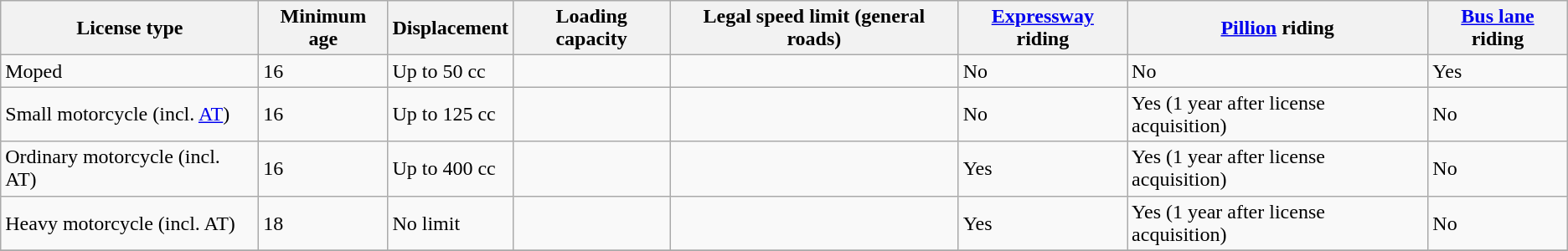<table class=wikitable>
<tr>
<th>License type</th>
<th>Minimum age</th>
<th>Displacement</th>
<th>Loading capacity</th>
<th>Legal speed limit (general roads)</th>
<th><a href='#'>Expressway</a> riding</th>
<th><a href='#'>Pillion</a> riding</th>
<th><a href='#'>Bus lane</a> riding</th>
</tr>
<tr>
<td>Moped</td>
<td>16</td>
<td>Up to 50 cc</td>
<td></td>
<td></td>
<td>No</td>
<td>No</td>
<td>Yes</td>
</tr>
<tr>
<td>Small motorcycle (incl. <a href='#'>AT</a>)</td>
<td>16</td>
<td>Up to 125 cc</td>
<td></td>
<td></td>
<td>No</td>
<td>Yes (1 year after license acquisition)</td>
<td>No</td>
</tr>
<tr>
<td>Ordinary motorcycle (incl. AT)</td>
<td>16</td>
<td>Up to 400 cc</td>
<td></td>
<td></td>
<td>Yes</td>
<td>Yes (1 year after license acquisition)</td>
<td>No</td>
</tr>
<tr>
<td>Heavy motorcycle (incl. AT)</td>
<td>18</td>
<td>No limit</td>
<td></td>
<td></td>
<td>Yes</td>
<td>Yes (1 year after license acquisition)</td>
<td>No</td>
</tr>
<tr>
</tr>
</table>
